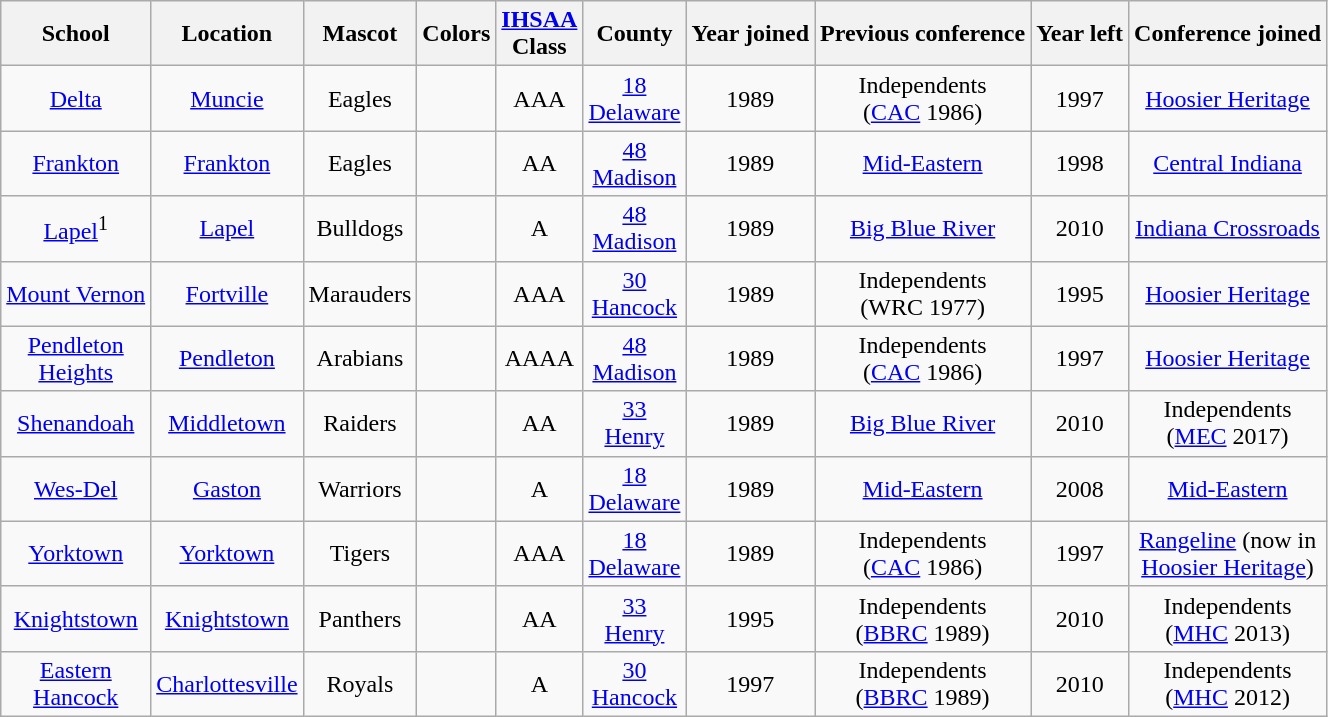<table class="wikitable" style="text-align:center;">
<tr>
<th>School</th>
<th>Location</th>
<th>Mascot</th>
<th>Colors</th>
<th><a href='#'>IHSAA</a> <br> Class</th>
<th>County</th>
<th>Year joined</th>
<th>Previous conference</th>
<th>Year left</th>
<th>Conference joined</th>
</tr>
<tr>
<td><a href='#'>Delta</a></td>
<td><a href='#'>Muncie</a></td>
<td>Eagles</td>
<td>  </td>
<td>AAA</td>
<td><a href='#'>18 <br> Delaware</a></td>
<td>1989</td>
<td>Independents<br>(<a href='#'>CAC</a> 1986)</td>
<td>1997</td>
<td><a href='#'>Hoosier Heritage</a></td>
</tr>
<tr>
<td><a href='#'>Frankton</a></td>
<td><a href='#'>Frankton</a></td>
<td>Eagles</td>
<td> </td>
<td>AA</td>
<td><a href='#'>48 <br> Madison</a></td>
<td>1989</td>
<td><a href='#'>Mid-Eastern</a></td>
<td>1998</td>
<td><a href='#'>Central Indiana</a></td>
</tr>
<tr>
<td><a href='#'>Lapel</a><sup>1</sup></td>
<td><a href='#'>Lapel</a></td>
<td>Bulldogs</td>
<td> </td>
<td>A</td>
<td><a href='#'>48 <br> Madison</a></td>
<td>1989</td>
<td><a href='#'>Big Blue River</a></td>
<td>2010</td>
<td><a href='#'>Indiana Crossroads</a></td>
</tr>
<tr>
<td><a href='#'>Mount Vernon</a></td>
<td><a href='#'>Fortville</a></td>
<td>Marauders</td>
<td>  </td>
<td>AAA</td>
<td><a href='#'>30 <br> Hancock</a></td>
<td>1989</td>
<td>Independents<br>(WRC 1977)</td>
<td>1995</td>
<td><a href='#'>Hoosier Heritage</a></td>
</tr>
<tr>
<td><a href='#'>Pendleton <br> Heights</a></td>
<td><a href='#'>Pendleton</a></td>
<td>Arabians</td>
<td>  </td>
<td>AAAA</td>
<td><a href='#'>48 <br> Madison</a></td>
<td>1989</td>
<td>Independents<br>(<a href='#'>CAC</a> 1986)</td>
<td>1997</td>
<td><a href='#'>Hoosier Heritage</a></td>
</tr>
<tr>
<td><a href='#'>Shenandoah</a></td>
<td><a href='#'>Middletown</a></td>
<td>Raiders</td>
<td> </td>
<td>AA</td>
<td><a href='#'>33 <br> Henry</a></td>
<td>1989</td>
<td><a href='#'>Big Blue River</a></td>
<td>2010</td>
<td>Independents<br>(<a href='#'>MEC</a> 2017)</td>
</tr>
<tr>
<td><a href='#'>Wes-Del</a></td>
<td><a href='#'>Gaston</a></td>
<td>Warriors</td>
<td> </td>
<td>A</td>
<td><a href='#'>18 <br> Delaware</a></td>
<td>1989</td>
<td><a href='#'>Mid-Eastern</a></td>
<td>2008</td>
<td><a href='#'>Mid-Eastern</a></td>
</tr>
<tr>
<td><a href='#'>Yorktown</a></td>
<td><a href='#'>Yorktown</a></td>
<td>Tigers</td>
<td>  </td>
<td>AAA</td>
<td><a href='#'>18 <br> Delaware</a></td>
<td>1989</td>
<td>Independents<br>(<a href='#'>CAC</a> 1986)</td>
<td>1997</td>
<td><a href='#'>Rangeline</a> (now in<br><a href='#'>Hoosier Heritage</a>)</td>
</tr>
<tr>
<td><a href='#'>Knightstown</a></td>
<td><a href='#'>Knightstown</a></td>
<td>Panthers</td>
<td> </td>
<td>AA</td>
<td><a href='#'>33 <br> Henry</a></td>
<td>1995</td>
<td>Independents<br>(<a href='#'>BBRC</a> 1989)</td>
<td>2010</td>
<td>Independents<br>(<a href='#'>MHC</a> 2013)</td>
</tr>
<tr>
<td><a href='#'>Eastern <br> Hancock</a></td>
<td><a href='#'>Charlottesville</a></td>
<td>Royals</td>
<td> </td>
<td>A</td>
<td><a href='#'>30 <br> Hancock</a></td>
<td>1997</td>
<td>Independents<br>(<a href='#'>BBRC</a> 1989)</td>
<td>2010</td>
<td>Independents<br>(<a href='#'>MHC</a> 2012)</td>
</tr>
</table>
